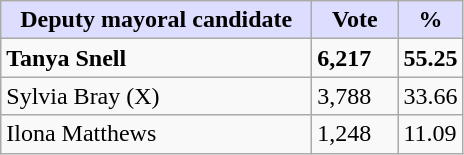<table class="wikitable">
<tr>
<th style="background:#ddf; width:200px;">Deputy mayoral candidate</th>
<th style="background:#ddf; width:50px;">Vote</th>
<th style="background:#ddf; width:30px;">%</th>
</tr>
<tr>
<td><strong>Tanya Snell</strong></td>
<td><strong>6,217</strong></td>
<td><strong>55.25</strong></td>
</tr>
<tr>
<td>Sylvia Bray (X)</td>
<td>3,788</td>
<td>33.66</td>
</tr>
<tr>
<td>Ilona Matthews</td>
<td>1,248</td>
<td>11.09</td>
</tr>
</table>
